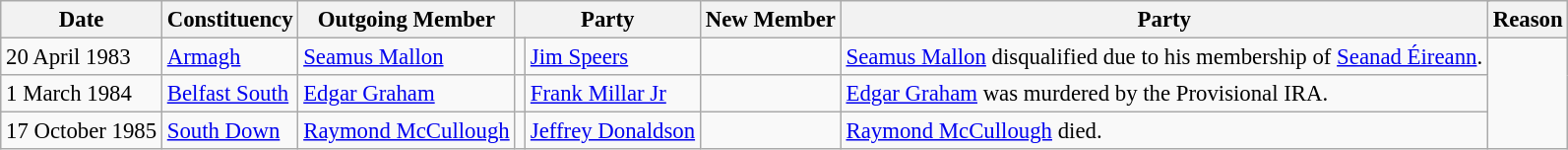<table class="wikitable" style="font-size: 95%;">
<tr>
<th>Date</th>
<th>Constituency</th>
<th>Outgoing Member</th>
<th colspan="2">Party</th>
<th>New Member</th>
<th colspan="2">Party</th>
<th>Reason</th>
</tr>
<tr>
<td>20 April 1983</td>
<td><a href='#'>Armagh</a></td>
<td><a href='#'>Seamus Mallon</a></td>
<td></td>
<td><a href='#'>Jim Speers</a></td>
<td></td>
<td><a href='#'>Seamus Mallon</a> disqualified due to his membership of <a href='#'>Seanad Éireann</a>.</td>
</tr>
<tr>
<td>1 March 1984</td>
<td><a href='#'>Belfast South</a></td>
<td><a href='#'>Edgar Graham</a></td>
<td></td>
<td><a href='#'>Frank Millar Jr</a></td>
<td></td>
<td><a href='#'>Edgar Graham</a> was murdered by the Provisional IRA.</td>
</tr>
<tr>
<td>17 October 1985</td>
<td><a href='#'>South Down</a></td>
<td><a href='#'>Raymond McCullough</a></td>
<td></td>
<td><a href='#'>Jeffrey Donaldson</a></td>
<td></td>
<td><a href='#'>Raymond McCullough</a> died.</td>
</tr>
</table>
